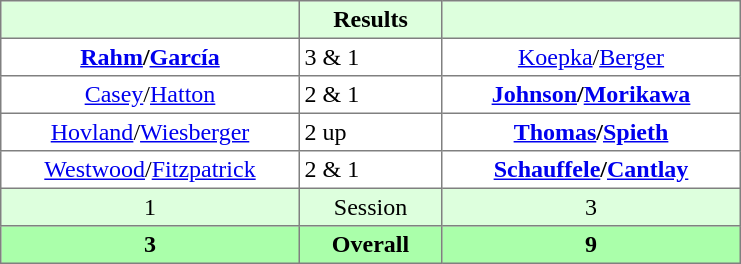<table border="1" cellpadding="3" style="border-collapse:collapse; text-align:center;">
<tr style="background:#dfd;">
<th style="width:12em;"></th>
<th style="width:5.5em;">Results</th>
<th style="width:12em;"></th>
</tr>
<tr>
<td><strong><a href='#'>Rahm</a>/<a href='#'>García</a></strong></td>
<td align=left> 3 & 1</td>
<td><a href='#'>Koepka</a>/<a href='#'>Berger</a></td>
</tr>
<tr>
<td><a href='#'>Casey</a>/<a href='#'>Hatton</a></td>
<td align=left> 2 & 1</td>
<td><strong><a href='#'>Johnson</a>/<a href='#'>Morikawa</a></strong></td>
</tr>
<tr>
<td><a href='#'>Hovland</a>/<a href='#'>Wiesberger</a></td>
<td align=left> 2 up</td>
<td><strong><a href='#'>Thomas</a>/<a href='#'>Spieth</a></strong></td>
</tr>
<tr>
<td><a href='#'>Westwood</a>/<a href='#'>Fitzpatrick</a></td>
<td align=left> 2 & 1</td>
<td><strong><a href='#'>Schauffele</a>/<a href='#'>Cantlay</a></strong></td>
</tr>
<tr style="background:#dfd;">
<td>1</td>
<td>Session</td>
<td>3</td>
</tr>
<tr style="background:#afa;">
<th>3</th>
<th>Overall</th>
<th>9</th>
</tr>
</table>
